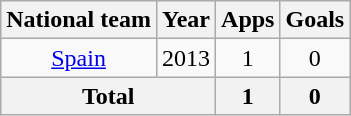<table class="wikitable" style="text-align: center">
<tr>
<th>National team</th>
<th>Year</th>
<th>Apps</th>
<th>Goals</th>
</tr>
<tr>
<td><a href='#'>Spain</a></td>
<td>2013</td>
<td>1</td>
<td>0</td>
</tr>
<tr>
<th colspan="2">Total</th>
<th>1</th>
<th>0</th>
</tr>
</table>
